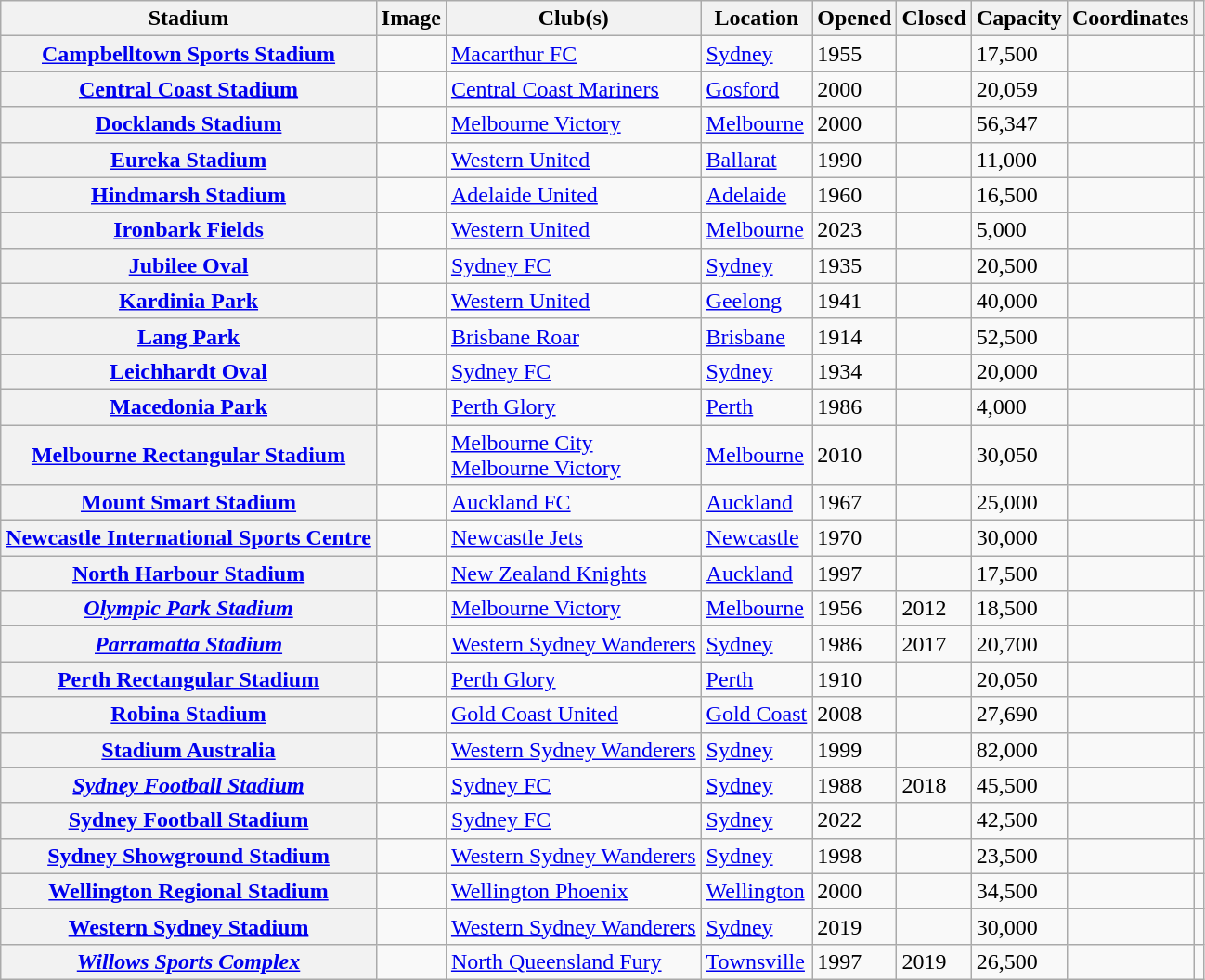<table class="wikitable plainrowheaders sortable">
<tr>
<th scope="col">Stadium</th>
<th scope="col" class="unsortable">Image</th>
<th scope="col">Club(s)</th>
<th scope="col">Location</th>
<th scope="col">Opened</th>
<th scope="col">Closed</th>
<th scope="col">Capacity</th>
<th scope="col" class="unsortable">Coordinates</th>
<th scope="col" class="unsortable"></th>
</tr>
<tr>
<th scope="row"><strong><a href='#'>Campbelltown Sports Stadium</a></strong></th>
<td></td>
<td><a href='#'>Macarthur FC</a></td>
<td><a href='#'>Sydney</a></td>
<td>1955</td>
<td></td>
<td>17,500</td>
<td></td>
<td style="text-align:center;"></td>
</tr>
<tr>
<th scope="row"><strong><a href='#'>Central Coast Stadium</a></strong></th>
<td></td>
<td><a href='#'>Central Coast Mariners</a></td>
<td><a href='#'>Gosford</a></td>
<td>2000</td>
<td></td>
<td>20,059</td>
<td></td>
<td style="text-align:center;"></td>
</tr>
<tr>
<th scope="row"><a href='#'>Docklands Stadium</a></th>
<td></td>
<td><a href='#'>Melbourne Victory</a></td>
<td><a href='#'>Melbourne</a></td>
<td>2000</td>
<td></td>
<td>56,347</td>
<td></td>
<td style="text-align:center;"></td>
</tr>
<tr>
<th scope="row"><a href='#'>Eureka Stadium</a></th>
<td></td>
<td><a href='#'>Western United</a></td>
<td><a href='#'>Ballarat</a></td>
<td>1990</td>
<td></td>
<td>11,000</td>
<td></td>
<td style="text-align:center;"></td>
</tr>
<tr>
<th scope="row"><strong><a href='#'>Hindmarsh Stadium</a></strong></th>
<td></td>
<td><a href='#'>Adelaide United</a></td>
<td><a href='#'>Adelaide</a></td>
<td>1960</td>
<td></td>
<td>16,500</td>
<td></td>
<td style="text-align:center;"></td>
</tr>
<tr>
<th scope="row"><strong><a href='#'>Ironbark Fields</a></strong></th>
<td></td>
<td><a href='#'>Western United</a></td>
<td><a href='#'>Melbourne</a></td>
<td>2023</td>
<td></td>
<td>5,000</td>
<td></td>
<td style="text-align:center;"></td>
</tr>
<tr>
<th scope="row"><a href='#'>Jubilee Oval</a></th>
<td></td>
<td><a href='#'>Sydney FC</a></td>
<td><a href='#'>Sydney</a></td>
<td>1935</td>
<td></td>
<td>20,500</td>
<td></td>
<td style="text-align:center;"></td>
</tr>
<tr>
<th scope="row"><a href='#'>Kardinia Park</a></th>
<td></td>
<td><a href='#'>Western United</a></td>
<td><a href='#'>Geelong</a></td>
<td>1941</td>
<td></td>
<td>40,000</td>
<td></td>
<td style="text-align:center;"></td>
</tr>
<tr>
<th scope="row"><strong><a href='#'>Lang Park</a></strong></th>
<td></td>
<td><a href='#'>Brisbane Roar</a></td>
<td><a href='#'>Brisbane</a></td>
<td>1914</td>
<td></td>
<td>52,500</td>
<td></td>
<td style="text-align:center;"></td>
</tr>
<tr>
<th scope="row"><a href='#'>Leichhardt Oval</a></th>
<td></td>
<td><a href='#'>Sydney FC</a></td>
<td><a href='#'>Sydney</a></td>
<td>1934</td>
<td></td>
<td>20,000</td>
<td></td>
<td style="text-align:center;"></td>
</tr>
<tr>
<th scope="row"><a href='#'>Macedonia Park</a></th>
<td></td>
<td><a href='#'>Perth Glory</a></td>
<td><a href='#'>Perth</a></td>
<td>1986</td>
<td></td>
<td>4,000</td>
<td></td>
<td style="text-align:center;"></td>
</tr>
<tr>
<th scope="row"><strong><a href='#'>Melbourne Rectangular Stadium</a></strong></th>
<td></td>
<td><a href='#'>Melbourne City</a><br><a href='#'>Melbourne Victory</a></td>
<td><a href='#'>Melbourne</a></td>
<td>2010</td>
<td></td>
<td>30,050</td>
<td></td>
<td style="text-align:center;"></td>
</tr>
<tr>
<th scope="row"><strong><a href='#'>Mount Smart Stadium</a></strong></th>
<td></td>
<td><a href='#'>Auckland FC</a></td>
<td><a href='#'>Auckland</a></td>
<td>1967</td>
<td></td>
<td>25,000</td>
<td></td>
<td style="text-align:center;"></td>
</tr>
<tr>
<th scope="row"><strong><a href='#'>Newcastle International Sports Centre</a></strong></th>
<td></td>
<td><a href='#'>Newcastle Jets</a></td>
<td><a href='#'>Newcastle</a></td>
<td>1970</td>
<td></td>
<td>30,000</td>
<td></td>
<td style="text-align:center;"></td>
</tr>
<tr>
<th scope="row"><a href='#'>North Harbour Stadium</a></th>
<td></td>
<td><a href='#'>New Zealand Knights</a></td>
<td><a href='#'>Auckland</a></td>
<td>1997</td>
<td></td>
<td>17,500</td>
<td></td>
<td style="text-align:center;"></td>
</tr>
<tr>
<th scope="row"><em><a href='#'>Olympic Park Stadium</a></em></th>
<td></td>
<td><a href='#'>Melbourne Victory</a></td>
<td><a href='#'>Melbourne</a></td>
<td>1956</td>
<td>2012</td>
<td>18,500</td>
<td></td>
<td style="text-align:center;"></td>
</tr>
<tr>
<th scope="row"><em><a href='#'>Parramatta Stadium</a></em></th>
<td></td>
<td><a href='#'>Western Sydney Wanderers</a></td>
<td><a href='#'>Sydney</a></td>
<td>1986</td>
<td>2017</td>
<td>20,700</td>
<td></td>
<td style="text-align:center;"></td>
</tr>
<tr>
<th scope="row"><strong><a href='#'>Perth Rectangular Stadium</a></strong></th>
<td></td>
<td><a href='#'>Perth Glory</a></td>
<td><a href='#'>Perth</a></td>
<td>1910</td>
<td></td>
<td>20,050</td>
<td></td>
<td style="text-align:center;"></td>
</tr>
<tr>
<th scope="row"><a href='#'>Robina Stadium</a></th>
<td></td>
<td><a href='#'>Gold Coast United</a></td>
<td><a href='#'>Gold Coast</a></td>
<td>2008</td>
<td></td>
<td>27,690</td>
<td></td>
<td style="text-align:center;"></td>
</tr>
<tr>
<th scope="row"><a href='#'>Stadium Australia</a></th>
<td></td>
<td><a href='#'>Western Sydney Wanderers</a></td>
<td><a href='#'>Sydney</a></td>
<td>1999</td>
<td></td>
<td>82,000</td>
<td></td>
<td style="text-align:center;"></td>
</tr>
<tr>
<th scope="row"><em><a href='#'>Sydney Football Stadium</a></em></th>
<td></td>
<td><a href='#'>Sydney FC</a></td>
<td><a href='#'>Sydney</a></td>
<td>1988</td>
<td>2018</td>
<td>45,500</td>
<td></td>
<td style="text-align:center;"></td>
</tr>
<tr>
<th scope="row"><strong><a href='#'>Sydney Football Stadium</a></strong></th>
<td></td>
<td><a href='#'>Sydney FC</a></td>
<td><a href='#'>Sydney</a></td>
<td>2022</td>
<td></td>
<td>42,500</td>
<td></td>
<td style="text-align:center;"></td>
</tr>
<tr>
<th scope="row"><a href='#'>Sydney Showground Stadium</a></th>
<td></td>
<td><a href='#'>Western Sydney Wanderers</a></td>
<td><a href='#'>Sydney</a></td>
<td>1998</td>
<td></td>
<td>23,500</td>
<td></td>
<td style="text-align:center;"></td>
</tr>
<tr>
<th scope="row"><strong><a href='#'>Wellington Regional Stadium</a></strong></th>
<td></td>
<td><a href='#'>Wellington Phoenix</a></td>
<td><a href='#'>Wellington</a></td>
<td>2000</td>
<td></td>
<td>34,500</td>
<td></td>
<td style="text-align:center;"></td>
</tr>
<tr>
<th scope="row"><strong><a href='#'>Western Sydney Stadium</a></strong></th>
<td></td>
<td><a href='#'>Western Sydney Wanderers</a></td>
<td><a href='#'>Sydney</a></td>
<td>2019</td>
<td></td>
<td>30,000</td>
<td></td>
<td style="text-align:center;"></td>
</tr>
<tr>
<th scope="row"><em><a href='#'>Willows Sports Complex</a></em></th>
<td></td>
<td><a href='#'>North Queensland Fury</a></td>
<td><a href='#'>Townsville</a></td>
<td>1997</td>
<td>2019</td>
<td>26,500</td>
<td></td>
<td style="text-align:center;"></td>
</tr>
</table>
